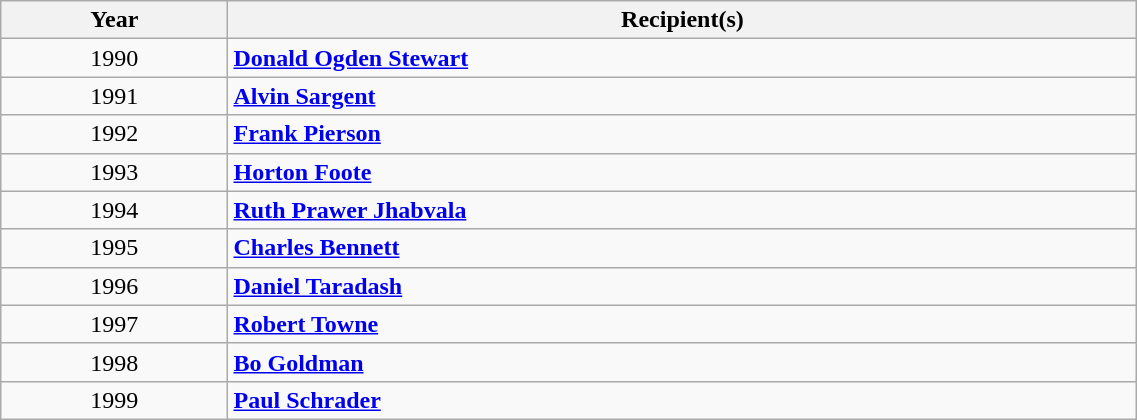<table class="wikitable" style="width: 60%;">
<tr>
<th width="20%">Year</th>
<th width="80%">Recipient(s)</th>
</tr>
<tr>
<td style="text-align:center;">1990</td>
<td><strong><a href='#'>Donald Ogden Stewart</a></strong></td>
</tr>
<tr>
<td style="text-align:center;">1991</td>
<td><strong><a href='#'>Alvin Sargent</a></strong></td>
</tr>
<tr>
<td style="text-align:center;">1992</td>
<td><strong><a href='#'>Frank Pierson</a></strong></td>
</tr>
<tr>
<td style="text-align:center;">1993</td>
<td><strong><a href='#'>Horton Foote</a></strong></td>
</tr>
<tr>
<td style="text-align:center;">1994</td>
<td><strong><a href='#'>Ruth Prawer Jhabvala</a></strong></td>
</tr>
<tr>
<td style="text-align:center;">1995</td>
<td><strong><a href='#'>Charles Bennett</a></strong></td>
</tr>
<tr>
<td style="text-align:center;">1996</td>
<td><strong><a href='#'>Daniel Taradash</a></strong></td>
</tr>
<tr>
<td style="text-align:center;">1997</td>
<td><strong><a href='#'>Robert Towne</a></strong></td>
</tr>
<tr>
<td style="text-align:center;">1998</td>
<td><strong><a href='#'>Bo Goldman</a></strong></td>
</tr>
<tr>
<td style="text-align:center;">1999</td>
<td><strong><a href='#'>Paul Schrader</a></strong></td>
</tr>
</table>
